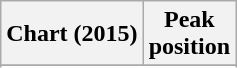<table class="wikitable">
<tr>
<th>Chart (2015)</th>
<th>Peak<br>position</th>
</tr>
<tr>
</tr>
<tr>
</tr>
<tr>
</tr>
</table>
